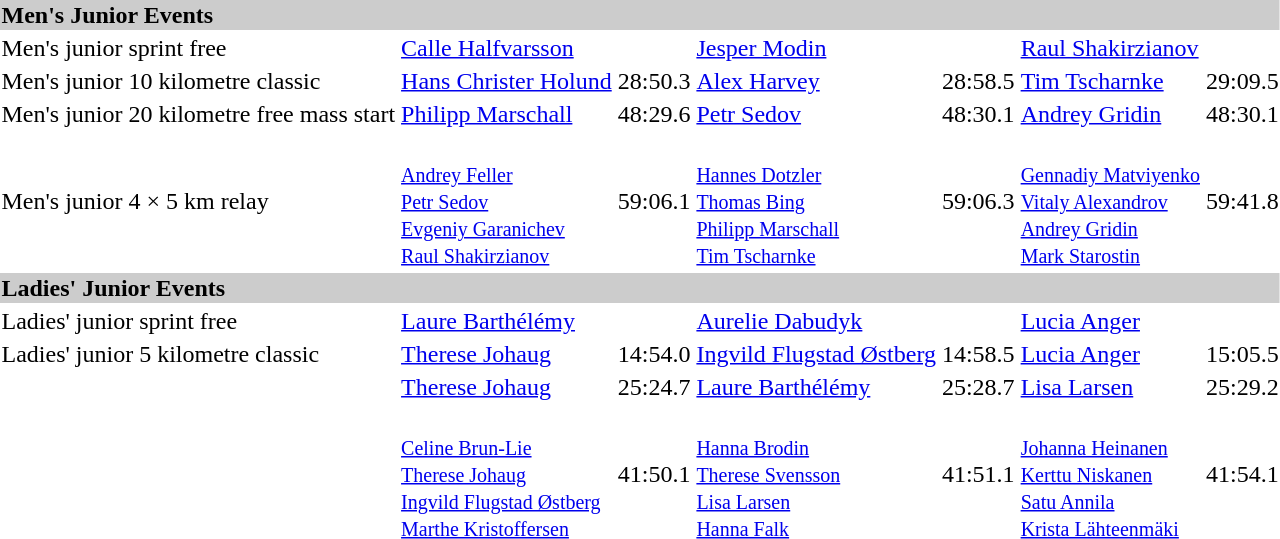<table>
<tr style="background:#ccc;">
<td colspan=7><strong>Men's Junior Events</strong></td>
</tr>
<tr>
<td>Men's junior sprint free</td>
<td><a href='#'>Calle Halfvarsson</a><br></td>
<td></td>
<td><a href='#'>Jesper Modin</a><br></td>
<td></td>
<td><a href='#'>Raul Shakirzianov</a><br></td>
<td></td>
</tr>
<tr>
<td>Men's junior 10 kilometre classic</td>
<td><a href='#'>Hans Christer Holund</a><br></td>
<td>28:50.3</td>
<td><a href='#'>Alex Harvey</a><br></td>
<td>28:58.5</td>
<td><a href='#'>Tim Tscharnke</a><br></td>
<td>29:09.5</td>
</tr>
<tr>
<td>Men's junior 20 kilometre free mass start</td>
<td><a href='#'>Philipp Marschall</a><br></td>
<td>48:29.6</td>
<td><a href='#'>Petr Sedov</a><br></td>
<td>48:30.1</td>
<td><a href='#'>Andrey Gridin</a><br></td>
<td>48:30.1</td>
</tr>
<tr>
<td>Men's junior 4 × 5 km relay</td>
<td><br><small><a href='#'>Andrey Feller</a><br><a href='#'>Petr Sedov</a><br><a href='#'>Evgeniy Garanichev</a><br><a href='#'>Raul Shakirzianov</a></small></td>
<td>59:06.1</td>
<td><br><small><a href='#'>Hannes Dotzler</a><br><a href='#'>Thomas Bing</a><br><a href='#'>Philipp Marschall</a><br><a href='#'>Tim Tscharnke</a></small></td>
<td>59:06.3</td>
<td><br><small><a href='#'>Gennadiy Matviyenko</a><br><a href='#'>Vitaly Alexandrov</a><br><a href='#'>Andrey Gridin</a><br><a href='#'>Mark Starostin</a></small></td>
<td>59:41.8</td>
</tr>
<tr style="background:#ccc;">
<td colspan=7><strong>Ladies' Junior Events</strong></td>
</tr>
<tr>
<td>Ladies' junior sprint free</td>
<td><a href='#'>Laure Barthélémy</a><br></td>
<td></td>
<td><a href='#'>Aurelie Dabudyk</a><br></td>
<td></td>
<td><a href='#'>Lucia Anger</a><br></td>
<td></td>
</tr>
<tr>
<td>Ladies' junior 5 kilometre classic</td>
<td><a href='#'>Therese Johaug</a><br></td>
<td>14:54.0</td>
<td><a href='#'>Ingvild Flugstad Østberg</a><br></td>
<td>14:58.5</td>
<td><a href='#'>Lucia Anger</a><br></td>
<td>15:05.5</td>
</tr>
<tr>
<td></td>
<td><a href='#'>Therese Johaug</a><br></td>
<td>25:24.7</td>
<td><a href='#'>Laure Barthélémy</a><br></td>
<td>25:28.7</td>
<td><a href='#'>Lisa Larsen</a><br></td>
<td>25:29.2</td>
</tr>
<tr>
<td></td>
<td><br><small><a href='#'>Celine Brun-Lie</a><br><a href='#'>Therese Johaug</a><br><a href='#'>Ingvild Flugstad Østberg</a><br><a href='#'>Marthe Kristoffersen</a></small></td>
<td>41:50.1</td>
<td><br><small><a href='#'>Hanna Brodin</a><br><a href='#'>Therese Svensson</a><br><a href='#'>Lisa Larsen</a><br><a href='#'>Hanna Falk</a></small></td>
<td>41:51.1</td>
<td><br><small><a href='#'>Johanna Heinanen</a><br><a href='#'>Kerttu Niskanen</a><br><a href='#'>Satu Annila</a><br><a href='#'>Krista Lähteenmäki</a></small></td>
<td>41:54.1</td>
</tr>
</table>
